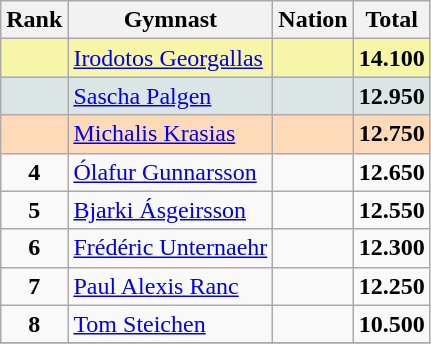<table class="wikitable sortable" style="text-align:center;">
<tr>
<th>Rank</th>
<th>Gymnast</th>
<th>Nation</th>
<th>Total</th>
</tr>
<tr style="background:#F7F6A8;">
<td style="text-align:center"></td>
<td style="text-align:left;"><a href='#'>Irodotos Georgallas</a></td>
<td style="text-align:left;"></td>
<td><strong>14.100</strong></td>
</tr>
<tr style="background:#DCE5E5;">
<td style="text-align:center"></td>
<td style="text-align:left;"><a href='#'>Sascha Palgen</a></td>
<td style="text-align:left;"></td>
<td><strong>12.950</strong></td>
</tr>
<tr style="background:#FFDAB9;">
<td style="text-align:center"></td>
<td style="text-align:left;"><a href='#'>Michalis Krasias</a></td>
<td style="text-align:left;"></td>
<td><strong>12.750</strong></td>
</tr>
<tr>
<td style="text-align:center"><strong>4</strong></td>
<td style="text-align:left;"><a href='#'>Ólafur Gunnarsson</a></td>
<td style="text-align:left;"></td>
<td><strong>12.650</strong></td>
</tr>
<tr>
<td style="text-align:center"><strong>5</strong></td>
<td style="text-align:left;"><a href='#'>Bjarki Ásgeirsson</a></td>
<td style="text-align:left;"></td>
<td><strong>12.550</strong></td>
</tr>
<tr>
<td style="text-align:center"><strong>6</strong></td>
<td style="text-align:left;"><a href='#'>Frédéric Unternaehr</a></td>
<td style="text-align:left;"></td>
<td><strong>12.300</strong></td>
</tr>
<tr>
<td style="text-align:center"><strong>7</strong></td>
<td style="text-align:left;"><a href='#'>Paul Alexis Ranc</a></td>
<td style="text-align:left;"></td>
<td><strong>12.250</strong></td>
</tr>
<tr>
<td style="text-align:center"><strong>8</strong></td>
<td style="text-align:left;"><a href='#'>Tom Steichen</a></td>
<td style="text-align:left;"></td>
<td><strong>10.500</strong></td>
</tr>
<tr>
</tr>
</table>
